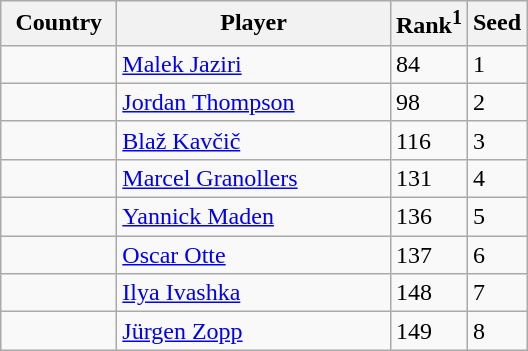<table class="sortable wikitable">
<tr>
<th width="70">Country</th>
<th width="175">Player</th>
<th>Rank<sup>1</sup></th>
<th>Seed</th>
</tr>
<tr>
<td></td>
<td><a href='#'>Malek Jaziri</a></td>
<td>84</td>
<td>1</td>
</tr>
<tr>
<td></td>
<td><a href='#'>Jordan Thompson</a></td>
<td>98</td>
<td>2</td>
</tr>
<tr>
<td></td>
<td><a href='#'>Blaž Kavčič</a></td>
<td>116</td>
<td>3</td>
</tr>
<tr>
<td></td>
<td><a href='#'>Marcel Granollers</a></td>
<td>131</td>
<td>4</td>
</tr>
<tr>
<td></td>
<td><a href='#'>Yannick Maden</a></td>
<td>136</td>
<td>5</td>
</tr>
<tr>
<td></td>
<td><a href='#'>Oscar Otte</a></td>
<td>137</td>
<td>6</td>
</tr>
<tr>
<td></td>
<td><a href='#'>Ilya Ivashka</a></td>
<td>148</td>
<td>7</td>
</tr>
<tr>
<td></td>
<td><a href='#'>Jürgen Zopp</a></td>
<td>149</td>
<td>8</td>
</tr>
</table>
